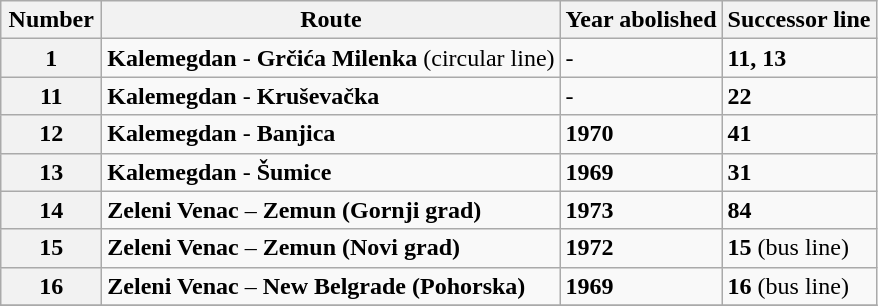<table class="wikitable" style="text-align:left">
<tr>
<th width=60>Number</th>
<th>Route</th>
<th>Year abolished</th>
<th>Successor line</th>
</tr>
<tr>
<th>1</th>
<td><strong>Kalemegdan</strong> - <strong>Grčića Milenka</strong> (circular line)</td>
<td>-</td>
<td><strong>11, 13</strong></td>
</tr>
<tr>
<th>11</th>
<td><strong>Kalemegdan</strong> - <strong>Kruševačka</strong></td>
<td>-</td>
<td><strong>22</strong></td>
</tr>
<tr>
<th>12</th>
<td><strong>Kalemegdan</strong> - <strong>Banjica</strong></td>
<td><strong>1970</strong></td>
<td><strong>41</strong></td>
</tr>
<tr>
<th>13</th>
<td><strong>Kalemegdan</strong> - <strong>Šumice</strong></td>
<td><strong>1969</strong></td>
<td><strong>31</strong></td>
</tr>
<tr>
<th>14</th>
<td><strong>Zeleni Venac</strong> – <strong>Zemun (Gornji grad)</strong></td>
<td><strong>1973</strong></td>
<td><strong>84</strong></td>
</tr>
<tr>
<th>15</th>
<td><strong>Zeleni Venac</strong> – <strong>Zemun (Novi grad)</strong></td>
<td><strong>1972</strong></td>
<td><strong>15</strong> (bus line)</td>
</tr>
<tr>
<th>16</th>
<td><strong>Zeleni Venac</strong> – <strong>New Belgrade (Pohorska)</strong></td>
<td><strong>1969</strong></td>
<td><strong>16</strong> (bus line)</td>
</tr>
<tr>
</tr>
</table>
